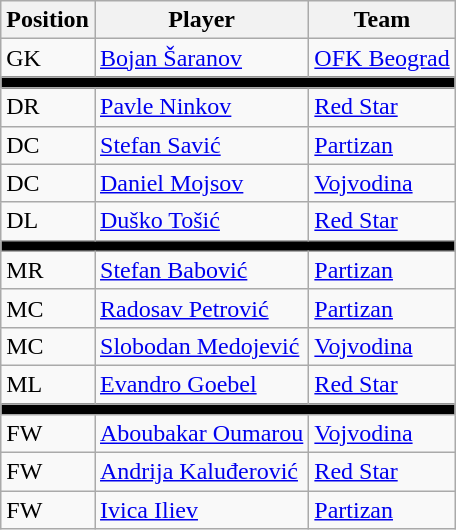<table class="wikitable">
<tr>
<th>Position</th>
<th>Player</th>
<th>Team</th>
</tr>
<tr>
<td>GK</td>
<td> <a href='#'>Bojan Šaranov</a></td>
<td><a href='#'>OFK Beograd</a></td>
</tr>
<tr>
<td colspan=3 style="background: black"></td>
</tr>
<tr>
<td>DR</td>
<td> <a href='#'>Pavle Ninkov</a></td>
<td><a href='#'>Red Star</a></td>
</tr>
<tr>
<td>DC</td>
<td> <a href='#'>Stefan Savić</a></td>
<td><a href='#'>Partizan</a></td>
</tr>
<tr>
<td>DC</td>
<td> <a href='#'>Daniel Mojsov</a></td>
<td><a href='#'>Vojvodina</a></td>
</tr>
<tr>
<td>DL</td>
<td> <a href='#'>Duško Tošić</a></td>
<td><a href='#'>Red Star</a></td>
</tr>
<tr>
<td colspan=3 style="background: black"></td>
</tr>
<tr>
<td>MR</td>
<td> <a href='#'>Stefan Babović</a></td>
<td><a href='#'>Partizan</a></td>
</tr>
<tr>
<td>MC</td>
<td> <a href='#'>Radosav Petrović</a></td>
<td><a href='#'>Partizan</a></td>
</tr>
<tr>
<td>MC</td>
<td> <a href='#'>Slobodan Medojević</a></td>
<td><a href='#'>Vojvodina</a></td>
</tr>
<tr>
<td>ML</td>
<td> <a href='#'>Evandro Goebel</a></td>
<td><a href='#'>Red Star</a></td>
</tr>
<tr>
<td colspan=3 style="background: black"></td>
</tr>
<tr>
<td>FW</td>
<td> <a href='#'>Aboubakar Oumarou</a></td>
<td><a href='#'>Vojvodina</a></td>
</tr>
<tr>
<td>FW</td>
<td> <a href='#'>Andrija Kaluđerović</a></td>
<td><a href='#'>Red Star</a></td>
</tr>
<tr>
<td>FW</td>
<td> <a href='#'>Ivica Iliev</a></td>
<td><a href='#'>Partizan</a></td>
</tr>
</table>
